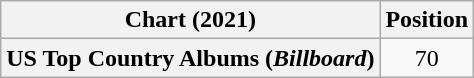<table class="wikitable plainrowheaders" style="text-align:center">
<tr>
<th scope="col">Chart (2021)</th>
<th scope="col">Position</th>
</tr>
<tr>
<th scope="row">US Top Country Albums (<em>Billboard</em>)</th>
<td>70</td>
</tr>
</table>
